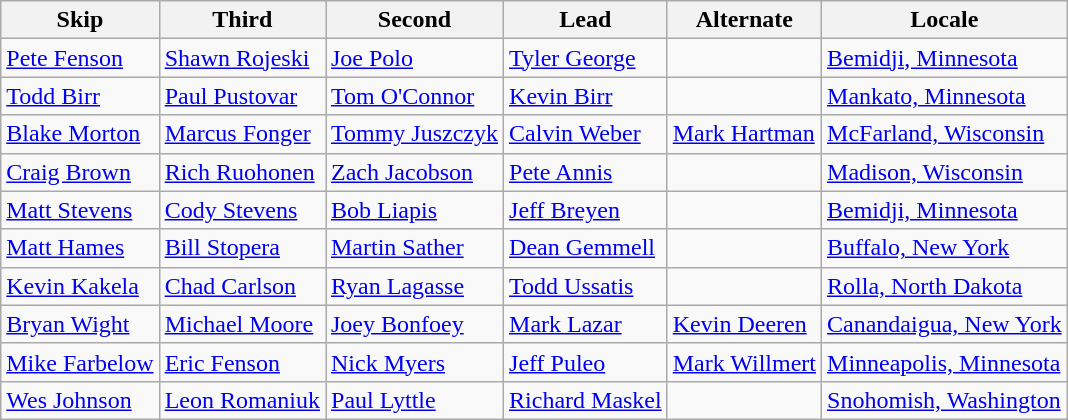<table class="wikitable">
<tr>
<th>Skip</th>
<th>Third</th>
<th>Second</th>
<th>Lead</th>
<th>Alternate</th>
<th>Locale</th>
</tr>
<tr>
<td><a href='#'>Pete Fenson</a></td>
<td><a href='#'>Shawn Rojeski</a></td>
<td><a href='#'>Joe Polo</a></td>
<td><a href='#'>Tyler George</a></td>
<td></td>
<td> <a href='#'>Bemidji, Minnesota</a></td>
</tr>
<tr>
<td><a href='#'>Todd Birr</a></td>
<td><a href='#'>Paul Pustovar</a></td>
<td><a href='#'>Tom O'Connor</a></td>
<td><a href='#'>Kevin Birr</a></td>
<td></td>
<td> <a href='#'>Mankato, Minnesota</a></td>
</tr>
<tr>
<td><a href='#'>Blake Morton</a></td>
<td><a href='#'>Marcus Fonger</a></td>
<td><a href='#'>Tommy Juszczyk</a></td>
<td><a href='#'>Calvin Weber</a></td>
<td><a href='#'>Mark Hartman</a></td>
<td> <a href='#'>McFarland, Wisconsin</a></td>
</tr>
<tr>
<td><a href='#'>Craig Brown</a></td>
<td><a href='#'>Rich Ruohonen</a></td>
<td><a href='#'>Zach Jacobson</a></td>
<td><a href='#'>Pete Annis</a></td>
<td></td>
<td> <a href='#'>Madison, Wisconsin</a></td>
</tr>
<tr>
<td><a href='#'>Matt Stevens</a></td>
<td><a href='#'>Cody Stevens</a></td>
<td><a href='#'>Bob Liapis</a></td>
<td><a href='#'>Jeff Breyen</a></td>
<td></td>
<td> <a href='#'>Bemidji, Minnesota</a></td>
</tr>
<tr>
<td><a href='#'>Matt Hames</a></td>
<td><a href='#'>Bill Stopera</a></td>
<td><a href='#'>Martin Sather</a></td>
<td><a href='#'>Dean Gemmell</a></td>
<td></td>
<td> <a href='#'>Buffalo, New York</a></td>
</tr>
<tr>
<td><a href='#'>Kevin Kakela</a></td>
<td><a href='#'>Chad Carlson</a></td>
<td><a href='#'>Ryan Lagasse</a></td>
<td><a href='#'>Todd Ussatis</a></td>
<td></td>
<td> <a href='#'>Rolla, North Dakota</a></td>
</tr>
<tr>
<td><a href='#'>Bryan Wight</a></td>
<td><a href='#'>Michael Moore</a></td>
<td><a href='#'>Joey Bonfoey</a></td>
<td><a href='#'>Mark Lazar</a></td>
<td><a href='#'>Kevin Deeren</a></td>
<td> <a href='#'>Canandaigua, New York</a></td>
</tr>
<tr>
<td><a href='#'>Mike Farbelow</a></td>
<td><a href='#'>Eric Fenson</a></td>
<td><a href='#'>Nick Myers</a></td>
<td><a href='#'>Jeff Puleo</a></td>
<td><a href='#'>Mark Willmert</a></td>
<td> <a href='#'>Minneapolis, Minnesota</a></td>
</tr>
<tr>
<td><a href='#'>Wes Johnson</a></td>
<td><a href='#'>Leon Romaniuk</a></td>
<td><a href='#'>Paul Lyttle</a></td>
<td><a href='#'>Richard Maskel</a></td>
<td></td>
<td> <a href='#'>Snohomish, Washington</a></td>
</tr>
</table>
